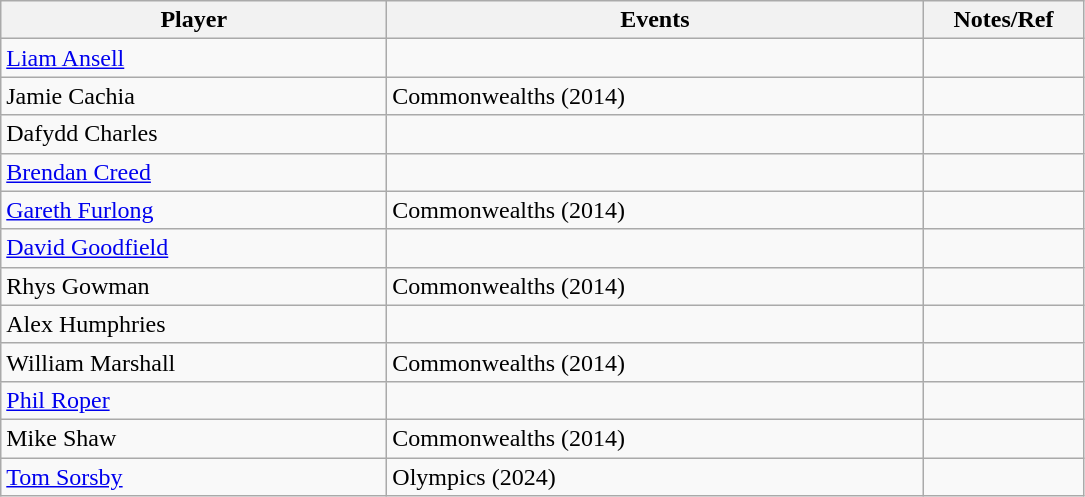<table class="wikitable">
<tr>
<th width=250>Player</th>
<th width=350>Events</th>
<th width=100>Notes/Ref</th>
</tr>
<tr>
<td> <a href='#'>Liam Ansell</a></td>
<td></td>
<td></td>
</tr>
<tr>
<td> Jamie Cachia</td>
<td>Commonwealths (2014)</td>
<td></td>
</tr>
<tr>
<td> Dafydd Charles</td>
<td></td>
<td></td>
</tr>
<tr>
<td> <a href='#'>Brendan Creed</a></td>
<td></td>
<td></td>
</tr>
<tr>
<td> <a href='#'>Gareth Furlong</a></td>
<td>Commonwealths (2014)</td>
<td></td>
</tr>
<tr>
<td> <a href='#'>David Goodfield</a></td>
<td></td>
<td></td>
</tr>
<tr>
<td> Rhys Gowman</td>
<td>Commonwealths (2014)</td>
<td></td>
</tr>
<tr>
<td> Alex Humphries</td>
<td></td>
<td></td>
</tr>
<tr>
<td> William Marshall</td>
<td>Commonwealths (2014)</td>
<td></td>
</tr>
<tr>
<td> <a href='#'>Phil Roper</a></td>
<td></td>
<td></td>
</tr>
<tr>
<td> Mike Shaw</td>
<td>Commonwealths (2014)</td>
<td></td>
</tr>
<tr>
<td> <a href='#'>Tom Sorsby</a></td>
<td>Olympics (2024)</td>
<td></td>
</tr>
</table>
